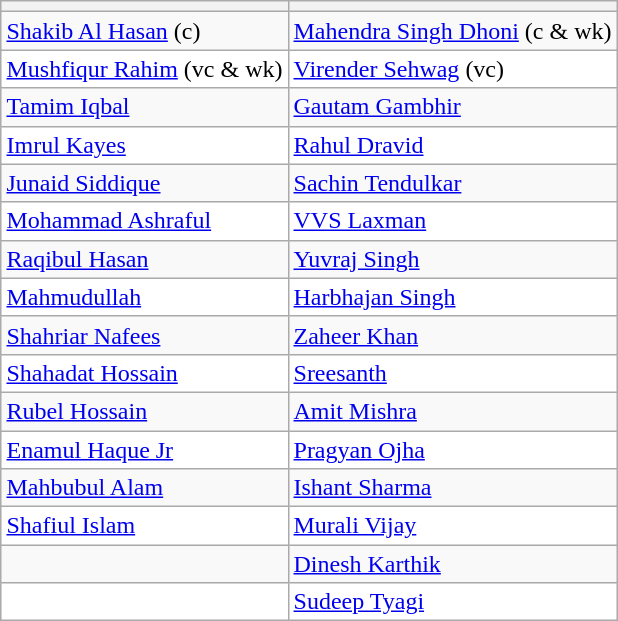<table class="wikitable" style="margin: 1em auto">
<tr>
<th></th>
<th></th>
</tr>
<tr>
<td><a href='#'>Shakib Al Hasan</a> (c)</td>
<td><a href='#'>Mahendra Singh Dhoni</a> (c & wk)</td>
</tr>
<tr style="background:white;">
<td><a href='#'>Mushfiqur Rahim</a> (vc & wk)</td>
<td><a href='#'>Virender Sehwag</a> (vc)</td>
</tr>
<tr>
<td><a href='#'>Tamim Iqbal</a></td>
<td><a href='#'>Gautam Gambhir</a></td>
</tr>
<tr style="background:white;">
<td><a href='#'>Imrul Kayes</a></td>
<td><a href='#'>Rahul Dravid</a></td>
</tr>
<tr>
<td><a href='#'>Junaid Siddique</a></td>
<td><a href='#'>Sachin Tendulkar</a></td>
</tr>
<tr style="background:white;">
<td><a href='#'>Mohammad Ashraful</a></td>
<td><a href='#'>VVS Laxman</a></td>
</tr>
<tr>
<td><a href='#'>Raqibul Hasan</a></td>
<td><a href='#'>Yuvraj Singh</a></td>
</tr>
<tr style="background:white;">
<td><a href='#'>Mahmudullah</a></td>
<td><a href='#'>Harbhajan Singh</a></td>
</tr>
<tr>
<td><a href='#'>Shahriar Nafees</a></td>
<td><a href='#'>Zaheer Khan</a></td>
</tr>
<tr style="background:white;">
<td><a href='#'>Shahadat Hossain</a></td>
<td><a href='#'>Sreesanth</a></td>
</tr>
<tr>
<td><a href='#'>Rubel Hossain</a></td>
<td><a href='#'>Amit Mishra</a></td>
</tr>
<tr style="background:white;">
<td><a href='#'>Enamul Haque Jr</a></td>
<td><a href='#'>Pragyan Ojha</a></td>
</tr>
<tr>
<td><a href='#'>Mahbubul Alam</a></td>
<td><a href='#'>Ishant Sharma</a></td>
</tr>
<tr style="background:white;">
<td><a href='#'>Shafiul Islam</a></td>
<td><a href='#'>Murali Vijay</a></td>
</tr>
<tr>
<td></td>
<td><a href='#'>Dinesh Karthik</a></td>
</tr>
<tr style="background:white;">
<td></td>
<td><a href='#'>Sudeep Tyagi</a></td>
</tr>
</table>
